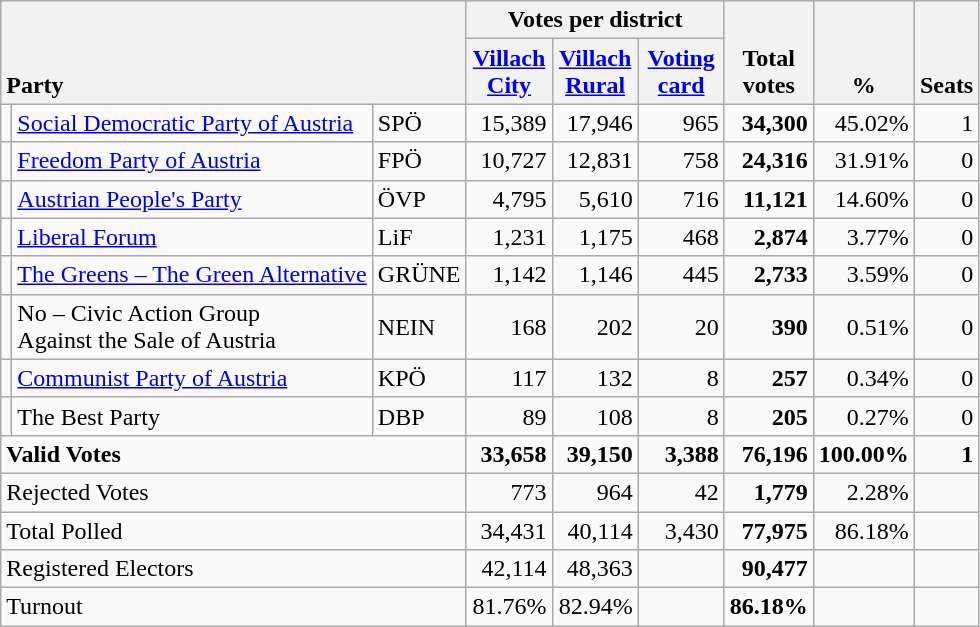<table class="wikitable" border="1" style="text-align:right;">
<tr>
<th style="text-align:left;" valign=bottom rowspan=2 colspan=3>Party</th>
<th colspan=3>Votes per district</th>
<th align=center valign=bottom rowspan=2 width="50">Total<br>votes</th>
<th align=center valign=bottom rowspan=2 width="50">%</th>
<th align=center valign=bottom rowspan=2>Seats</th>
</tr>
<tr>
<th align=center valign=bottom width="50"><a href='#'>Villach<br>City</a></th>
<th align=center valign=bottom width="50"><a href='#'>Villach<br>Rural</a></th>
<th align=center valign=bottom width="50"><a href='#'>Voting<br>card</a></th>
</tr>
<tr>
<td></td>
<td align=left><a href='#'>Social Democratic Party of Austria</a></td>
<td align=left>SPÖ</td>
<td>15,389</td>
<td>17,946</td>
<td>965</td>
<td><strong>34,300</strong></td>
<td>45.02%</td>
<td>1</td>
</tr>
<tr>
<td></td>
<td align=left><a href='#'>Freedom Party of Austria</a></td>
<td align=left>FPÖ</td>
<td>10,727</td>
<td>12,831</td>
<td>758</td>
<td><strong>24,316</strong></td>
<td>31.91%</td>
<td>0</td>
</tr>
<tr>
<td></td>
<td align=left><a href='#'>Austrian People's Party</a></td>
<td align=left>ÖVP</td>
<td>4,795</td>
<td>5,610</td>
<td>716</td>
<td><strong>11,121</strong></td>
<td>14.60%</td>
<td>0</td>
</tr>
<tr>
<td></td>
<td align=left><a href='#'>Liberal Forum</a></td>
<td align=left>LiF</td>
<td>1,231</td>
<td>1,175</td>
<td>468</td>
<td><strong>2,874</strong></td>
<td>3.77%</td>
<td>0</td>
</tr>
<tr>
<td></td>
<td align=left style="white-space: nowrap;"><a href='#'>The Greens – The Green Alternative</a></td>
<td align=left>GRÜNE</td>
<td>1,142</td>
<td>1,146</td>
<td>445</td>
<td><strong>2,733</strong></td>
<td>3.59%</td>
<td>0</td>
</tr>
<tr>
<td></td>
<td align=left>No – Civic Action Group<br>Against the Sale of Austria</td>
<td align=left>NEIN</td>
<td>168</td>
<td>202</td>
<td>20</td>
<td><strong>390</strong></td>
<td>0.51%</td>
<td>0</td>
</tr>
<tr>
<td></td>
<td align=left><a href='#'>Communist Party of Austria</a></td>
<td align=left>KPÖ</td>
<td>117</td>
<td>132</td>
<td>8</td>
<td><strong>257</strong></td>
<td>0.34%</td>
<td>0</td>
</tr>
<tr>
<td></td>
<td align=left>The Best Party</td>
<td align=left>DBP</td>
<td>89</td>
<td>108</td>
<td>8</td>
<td><strong>205</strong></td>
<td>0.27%</td>
<td>0</td>
</tr>
<tr style="font-weight:bold">
<td align=left colspan=3>Valid Votes</td>
<td>33,658</td>
<td>39,150</td>
<td>3,388</td>
<td>76,196</td>
<td>100.00%</td>
<td>1</td>
</tr>
<tr>
<td align=left colspan=3>Rejected Votes</td>
<td>773</td>
<td>964</td>
<td>42</td>
<td><strong>1,779</strong></td>
<td>2.28%</td>
<td></td>
</tr>
<tr>
<td align=left colspan=3>Total Polled</td>
<td>34,431</td>
<td>40,114</td>
<td>3,430</td>
<td><strong>77,975</strong></td>
<td>86.18%</td>
<td></td>
</tr>
<tr>
<td align=left colspan=3>Registered Electors</td>
<td>42,114</td>
<td>48,363</td>
<td></td>
<td><strong>90,477</strong></td>
<td></td>
<td></td>
</tr>
<tr>
<td align=left colspan=3>Turnout</td>
<td>81.76%</td>
<td>82.94%</td>
<td></td>
<td><strong>86.18%</strong></td>
<td></td>
<td></td>
</tr>
</table>
